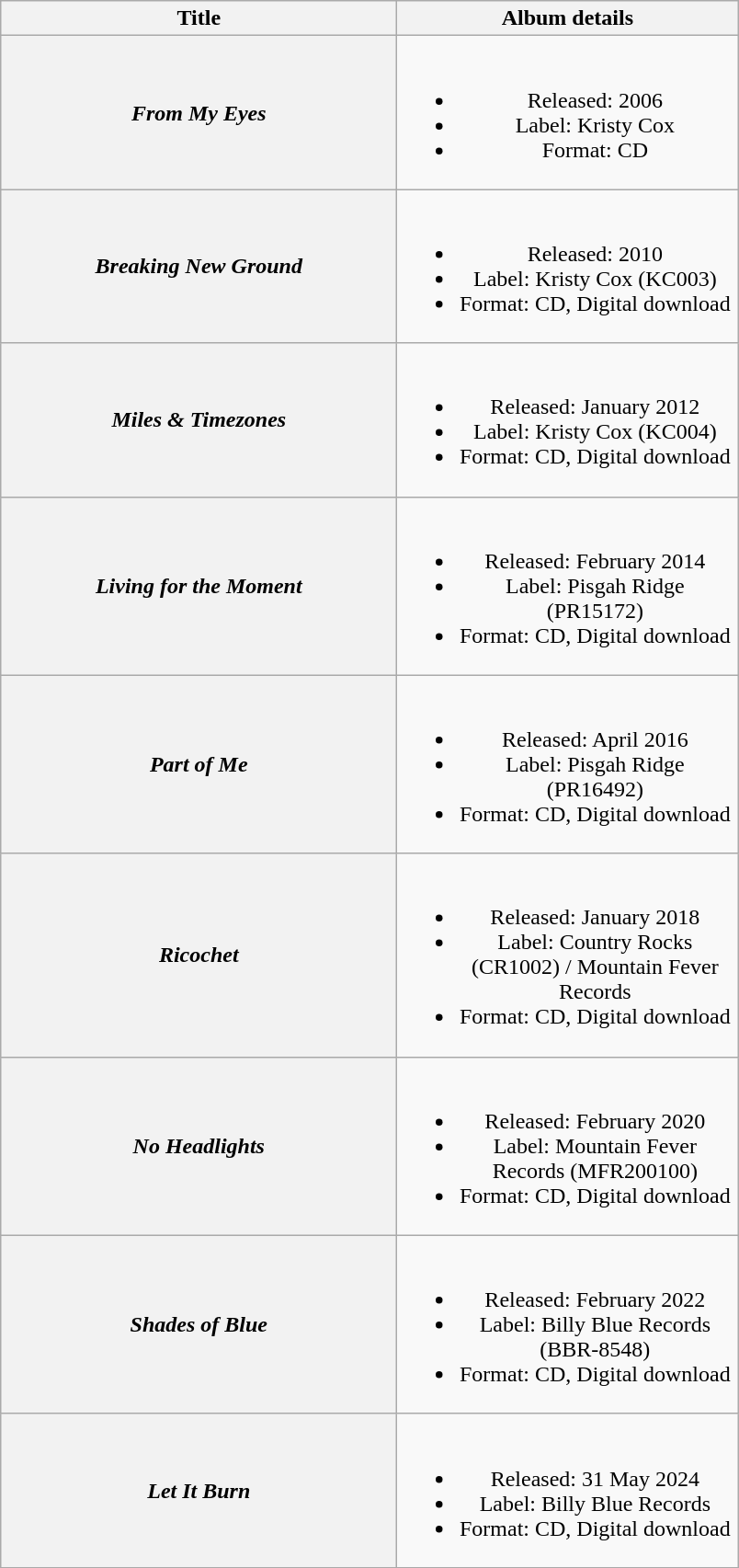<table class="wikitable plainrowheaders" style="text-align:center;" border="1">
<tr>
<th scope="col" style="width:17.5em;">Title</th>
<th scope="col" style="width:15em;">Album details</th>
</tr>
<tr>
<th scope="row"><em>From My Eyes</em></th>
<td><br><ul><li>Released: 2006</li><li>Label: Kristy Cox</li><li>Format: CD</li></ul></td>
</tr>
<tr>
<th scope="row"><em>Breaking New Ground</em></th>
<td><br><ul><li>Released: 2010</li><li>Label: Kristy Cox (KC003)</li><li>Format: CD, Digital download</li></ul></td>
</tr>
<tr>
<th scope="row"><em>Miles & Timezones</em></th>
<td><br><ul><li>Released: January 2012</li><li>Label: Kristy Cox (KC004)</li><li>Format: CD, Digital download</li></ul></td>
</tr>
<tr>
<th scope="row"><em>Living for the Moment</em></th>
<td><br><ul><li>Released: February 2014</li><li>Label: Pisgah Ridge (PR15172)</li><li>Format: CD, Digital download</li></ul></td>
</tr>
<tr>
<th scope="row"><em>Part of Me</em></th>
<td><br><ul><li>Released: April 2016</li><li>Label: Pisgah Ridge (PR16492)</li><li>Format: CD, Digital download</li></ul></td>
</tr>
<tr>
<th scope="row"><em>Ricochet</em></th>
<td><br><ul><li>Released: January 2018</li><li>Label: Country Rocks (CR1002) / Mountain Fever Records</li><li>Format: CD, Digital download</li></ul></td>
</tr>
<tr>
<th scope="row"><em>No Headlights</em></th>
<td><br><ul><li>Released: February 2020</li><li>Label: Mountain Fever Records (MFR200100)</li><li>Format: CD, Digital download</li></ul></td>
</tr>
<tr>
<th scope="row"><em>Shades of Blue</em></th>
<td><br><ul><li>Released: February 2022</li><li>Label: Billy Blue Records (BBR-8548)</li><li>Format: CD, Digital download</li></ul></td>
</tr>
<tr>
<th scope="row"><em>Let It Burn</em></th>
<td><br><ul><li>Released: 31 May 2024</li><li>Label: Billy Blue Records</li><li>Format: CD, Digital download</li></ul></td>
</tr>
<tr>
</tr>
</table>
